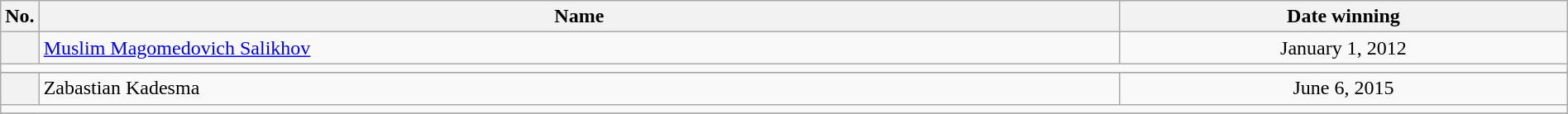<table class="wikitable" width=100%>
<tr>
<th style="width:1%;">No.</th>
<th style="width:70%;">Name</th>
<th style="width:29%;">Date winning</th>
</tr>
<tr align=center>
<th></th>
<td align=left> <a href='#'>Muslim Magomedovich Salikhov</a></td>
<td>January 1, 2012</td>
</tr>
<tr>
<td colspan="6"></td>
</tr>
<tr>
</tr>
<tr align=center>
<th></th>
<td align=left> Zabastian Kadesma</td>
<td>June 6, 2015</td>
</tr>
<tr>
<td colspan="6"></td>
</tr>
<tr>
</tr>
</table>
